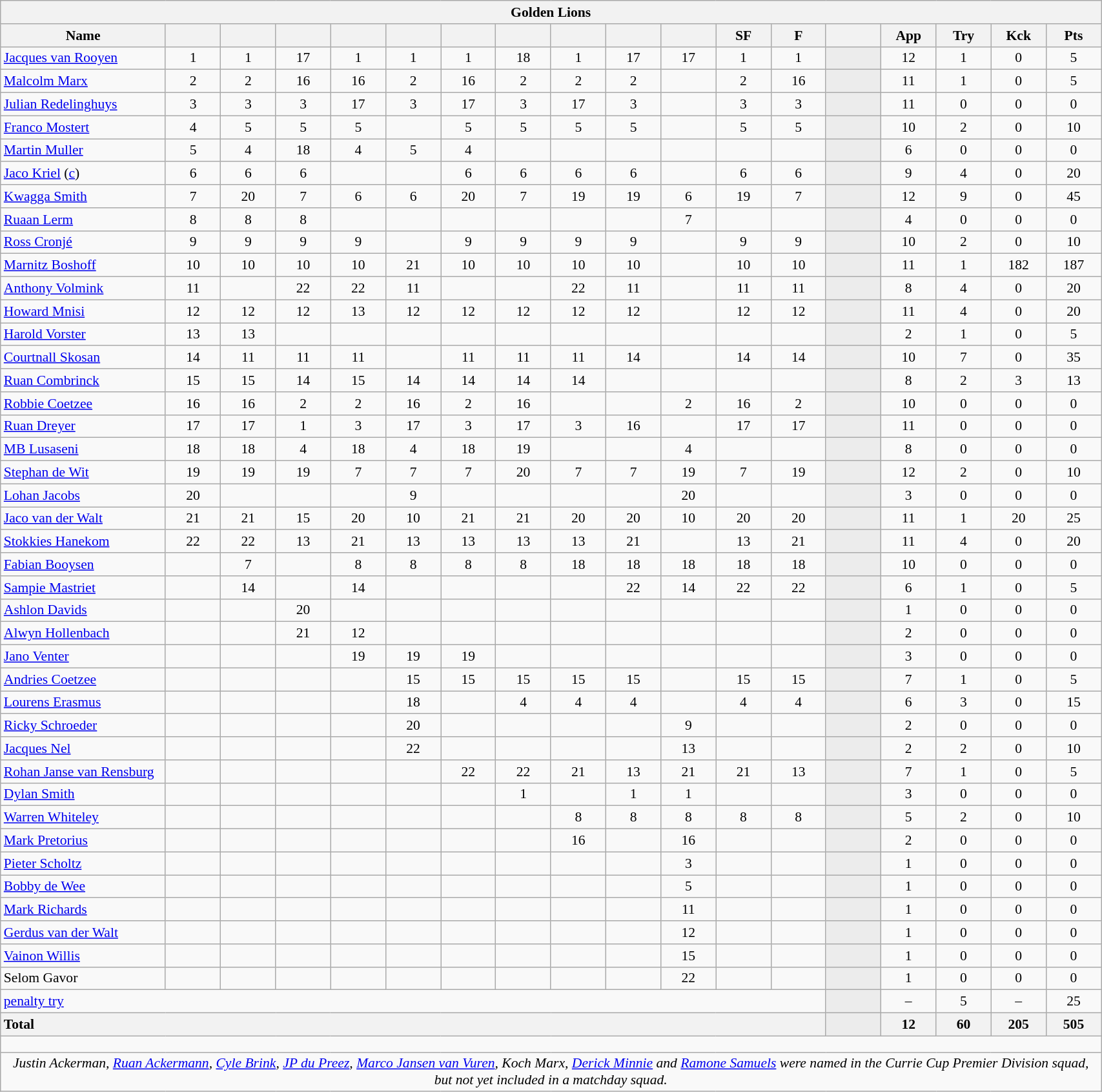<table class="wikitable collapsible collapsed sortable" style="text-align:center; font-size:90%; width:90%">
<tr>
<th colspan="100%">Golden Lions</th>
</tr>
<tr>
<th style="width:15%;">Name</th>
<th style="width:5%;"></th>
<th style="width:5%;"></th>
<th style="width:5%;"></th>
<th style="width:5%;"></th>
<th style="width:5%;"></th>
<th style="width:5%;"></th>
<th style="width:5%;"></th>
<th style="width:5%;"></th>
<th style="width:5%;"></th>
<th style="width:5%;"></th>
<th style="width:5%;">SF</th>
<th style="width:5%;">F</th>
<th style="width:5%;"></th>
<th style="width:5%;">App</th>
<th style="width:5%;">Try</th>
<th style="width:5%;">Kck</th>
<th style="width:5%;">Pts</th>
</tr>
<tr>
<td style="text-align:left;"><a href='#'>Jacques van Rooyen</a></td>
<td>1</td>
<td>1</td>
<td>17 </td>
<td>1</td>
<td>1</td>
<td>1</td>
<td>18 </td>
<td>1</td>
<td>17 </td>
<td>17 </td>
<td>1</td>
<td>1</td>
<td style="background:#ECECEC;"></td>
<td>12</td>
<td>1</td>
<td>0</td>
<td>5</td>
</tr>
<tr>
<td style="text-align:left;"><a href='#'>Malcolm Marx</a></td>
<td>2</td>
<td>2</td>
<td>16 </td>
<td>16 </td>
<td>2</td>
<td>16 </td>
<td>2</td>
<td>2</td>
<td>2</td>
<td></td>
<td>2</td>
<td>16 </td>
<td style="background:#ECECEC;"></td>
<td>11</td>
<td>1</td>
<td>0</td>
<td>5</td>
</tr>
<tr>
<td style="text-align:left;"><a href='#'>Julian Redelinghuys</a></td>
<td>3</td>
<td>3</td>
<td>3</td>
<td>17 </td>
<td>3</td>
<td>17 </td>
<td>3</td>
<td>17 </td>
<td>3</td>
<td></td>
<td>3</td>
<td>3</td>
<td style="background:#ECECEC;"></td>
<td>11</td>
<td>0</td>
<td>0</td>
<td>0</td>
</tr>
<tr>
<td style="text-align:left;"><a href='#'>Franco Mostert</a></td>
<td>4</td>
<td>5</td>
<td>5</td>
<td>5</td>
<td></td>
<td>5</td>
<td>5</td>
<td>5</td>
<td>5</td>
<td></td>
<td>5</td>
<td>5</td>
<td style="background:#ECECEC;"></td>
<td>10</td>
<td>2</td>
<td>0</td>
<td>10</td>
</tr>
<tr>
<td style="text-align:left;"><a href='#'>Martin Muller</a></td>
<td>5</td>
<td>4</td>
<td>18 </td>
<td>4</td>
<td>5</td>
<td>4</td>
<td></td>
<td></td>
<td></td>
<td></td>
<td></td>
<td></td>
<td style="background:#ECECEC;"></td>
<td>6</td>
<td>0</td>
<td>0</td>
<td>0</td>
</tr>
<tr>
<td style="text-align:left;"><a href='#'>Jaco Kriel</a> (<a href='#'>c</a>)</td>
<td>6</td>
<td>6</td>
<td>6</td>
<td></td>
<td></td>
<td>6</td>
<td>6</td>
<td>6</td>
<td>6</td>
<td></td>
<td>6</td>
<td>6</td>
<td style="background:#ECECEC;"></td>
<td>9</td>
<td>4</td>
<td>0</td>
<td>20</td>
</tr>
<tr>
<td style="text-align:left;"><a href='#'>Kwagga Smith</a></td>
<td>7</td>
<td>20 </td>
<td>7</td>
<td>6</td>
<td>6</td>
<td>20 </td>
<td>7</td>
<td>19 </td>
<td>19 </td>
<td>6</td>
<td>19 </td>
<td>7</td>
<td style="background:#ECECEC;"></td>
<td>12</td>
<td>9</td>
<td>0</td>
<td>45</td>
</tr>
<tr>
<td style="text-align:left;"><a href='#'>Ruaan Lerm</a></td>
<td>8</td>
<td>8</td>
<td>8</td>
<td></td>
<td></td>
<td></td>
<td></td>
<td></td>
<td></td>
<td>7</td>
<td></td>
<td></td>
<td style="background:#ECECEC;"></td>
<td>4</td>
<td>0</td>
<td>0</td>
<td>0</td>
</tr>
<tr>
<td style="text-align:left;"><a href='#'>Ross Cronjé</a></td>
<td>9</td>
<td>9</td>
<td>9</td>
<td>9</td>
<td></td>
<td>9</td>
<td>9</td>
<td>9</td>
<td>9</td>
<td></td>
<td>9</td>
<td>9</td>
<td style="background:#ECECEC;"></td>
<td>10</td>
<td>2</td>
<td>0</td>
<td>10</td>
</tr>
<tr>
<td style="text-align:left;"><a href='#'>Marnitz Boshoff</a></td>
<td>10</td>
<td>10</td>
<td>10</td>
<td>10</td>
<td>21 </td>
<td>10</td>
<td>10</td>
<td>10</td>
<td>10</td>
<td></td>
<td>10</td>
<td>10</td>
<td style="background:#ECECEC;"></td>
<td>11</td>
<td>1</td>
<td>182</td>
<td>187</td>
</tr>
<tr>
<td style="text-align:left;"><a href='#'>Anthony Volmink</a></td>
<td>11</td>
<td></td>
<td>22 </td>
<td>22 </td>
<td>11</td>
<td></td>
<td></td>
<td>22 </td>
<td>11</td>
<td></td>
<td>11</td>
<td>11</td>
<td style="background:#ECECEC;"></td>
<td>8</td>
<td>4</td>
<td>0</td>
<td>20</td>
</tr>
<tr>
<td style="text-align:left;"><a href='#'>Howard Mnisi</a></td>
<td>12</td>
<td>12</td>
<td>12</td>
<td>13</td>
<td>12</td>
<td>12</td>
<td>12</td>
<td>12</td>
<td>12</td>
<td></td>
<td>12</td>
<td>12</td>
<td style="background:#ECECEC;"></td>
<td>11</td>
<td>4</td>
<td>0</td>
<td>20</td>
</tr>
<tr>
<td style="text-align:left;"><a href='#'>Harold Vorster</a></td>
<td>13</td>
<td>13</td>
<td></td>
<td></td>
<td></td>
<td></td>
<td></td>
<td></td>
<td></td>
<td></td>
<td></td>
<td></td>
<td style="background:#ECECEC;"></td>
<td>2</td>
<td>1</td>
<td>0</td>
<td>5</td>
</tr>
<tr>
<td style="text-align:left;"><a href='#'>Courtnall Skosan</a></td>
<td>14</td>
<td>11</td>
<td>11</td>
<td>11</td>
<td></td>
<td>11</td>
<td>11</td>
<td>11</td>
<td>14</td>
<td></td>
<td>14</td>
<td>14</td>
<td style="background:#ECECEC;"></td>
<td>10</td>
<td>7</td>
<td>0</td>
<td>35</td>
</tr>
<tr>
<td style="text-align:left;"><a href='#'>Ruan Combrinck</a></td>
<td>15</td>
<td>15</td>
<td>14</td>
<td>15</td>
<td>14</td>
<td>14</td>
<td>14</td>
<td>14</td>
<td></td>
<td></td>
<td></td>
<td></td>
<td style="background:#ECECEC;"></td>
<td>8</td>
<td>2</td>
<td>3</td>
<td>13</td>
</tr>
<tr>
<td style="text-align:left;"><a href='#'>Robbie Coetzee</a></td>
<td>16 </td>
<td>16 </td>
<td>2</td>
<td>2</td>
<td>16 </td>
<td>2</td>
<td>16 </td>
<td></td>
<td></td>
<td>2</td>
<td>16 </td>
<td>2</td>
<td style="background:#ECECEC;"></td>
<td>10</td>
<td>0</td>
<td>0</td>
<td>0</td>
</tr>
<tr>
<td style="text-align:left;"><a href='#'>Ruan Dreyer</a></td>
<td>17 </td>
<td>17 </td>
<td>1</td>
<td>3</td>
<td>17 </td>
<td>3</td>
<td>17 </td>
<td>3</td>
<td>16 </td>
<td></td>
<td>17 </td>
<td>17 </td>
<td style="background:#ECECEC;"></td>
<td>11</td>
<td>0</td>
<td>0</td>
<td>0</td>
</tr>
<tr>
<td style="text-align:left;"><a href='#'>MB Lusaseni</a></td>
<td>18 </td>
<td>18 </td>
<td>4</td>
<td>18 </td>
<td>4</td>
<td>18 </td>
<td>19 </td>
<td></td>
<td></td>
<td>4</td>
<td></td>
<td></td>
<td style="background:#ECECEC;"></td>
<td>8</td>
<td>0</td>
<td>0</td>
<td>0</td>
</tr>
<tr>
<td style="text-align:left;"><a href='#'>Stephan de Wit</a></td>
<td>19 </td>
<td>19 </td>
<td>19 </td>
<td>7</td>
<td>7</td>
<td>7</td>
<td>20 </td>
<td>7</td>
<td>7</td>
<td>19 </td>
<td>7</td>
<td>19 </td>
<td style="background:#ECECEC;"></td>
<td>12</td>
<td>2</td>
<td>0</td>
<td>10</td>
</tr>
<tr>
<td style="text-align:left;"><a href='#'>Lohan Jacobs</a></td>
<td>20 </td>
<td></td>
<td></td>
<td></td>
<td>9</td>
<td></td>
<td></td>
<td></td>
<td></td>
<td>20 </td>
<td></td>
<td></td>
<td style="background:#ECECEC;"></td>
<td>3</td>
<td>0</td>
<td>0</td>
<td>0</td>
</tr>
<tr>
<td style="text-align:left;"><a href='#'>Jaco van der Walt</a></td>
<td>21 </td>
<td>21 </td>
<td>15</td>
<td>20 </td>
<td>10</td>
<td>21</td>
<td>21 </td>
<td>20 </td>
<td>20 </td>
<td>10</td>
<td>20 </td>
<td>20 </td>
<td style="background:#ECECEC;"></td>
<td>11</td>
<td>1</td>
<td>20</td>
<td>25</td>
</tr>
<tr>
<td style="text-align:left;"><a href='#'>Stokkies Hanekom</a></td>
<td>22 </td>
<td>22 </td>
<td>13</td>
<td>21 </td>
<td>13</td>
<td>13</td>
<td>13</td>
<td>13</td>
<td>21 </td>
<td></td>
<td>13</td>
<td>21 </td>
<td style="background:#ECECEC;"></td>
<td>11</td>
<td>4</td>
<td>0</td>
<td>20</td>
</tr>
<tr>
<td style="text-align:left;"><a href='#'>Fabian Booysen</a></td>
<td></td>
<td>7</td>
<td></td>
<td>8</td>
<td>8</td>
<td>8</td>
<td>8</td>
<td>18 </td>
<td>18 </td>
<td>18 </td>
<td>18 </td>
<td>18 </td>
<td style="background:#ECECEC;"></td>
<td>10</td>
<td>0</td>
<td>0</td>
<td>0</td>
</tr>
<tr>
<td style="text-align:left;"><a href='#'>Sampie Mastriet</a></td>
<td></td>
<td>14</td>
<td></td>
<td>14</td>
<td></td>
<td></td>
<td></td>
<td></td>
<td>22 </td>
<td>14</td>
<td>22 </td>
<td>22 </td>
<td style="background:#ECECEC;"></td>
<td>6</td>
<td>1</td>
<td>0</td>
<td>5</td>
</tr>
<tr>
<td style="text-align:left;"><a href='#'>Ashlon Davids</a></td>
<td></td>
<td></td>
<td>20 </td>
<td></td>
<td></td>
<td></td>
<td></td>
<td></td>
<td></td>
<td></td>
<td></td>
<td></td>
<td style="background:#ECECEC;"></td>
<td>1</td>
<td>0</td>
<td>0</td>
<td>0</td>
</tr>
<tr>
<td style="text-align:left;"><a href='#'>Alwyn Hollenbach</a></td>
<td></td>
<td></td>
<td>21 </td>
<td>12</td>
<td></td>
<td></td>
<td></td>
<td></td>
<td></td>
<td></td>
<td></td>
<td></td>
<td style="background:#ECECEC;"></td>
<td>2</td>
<td>0</td>
<td>0</td>
<td>0</td>
</tr>
<tr>
<td style="text-align:left;"><a href='#'>Jano Venter</a></td>
<td></td>
<td></td>
<td></td>
<td>19 </td>
<td>19 </td>
<td>19 </td>
<td></td>
<td></td>
<td></td>
<td></td>
<td></td>
<td></td>
<td style="background:#ECECEC;"></td>
<td>3</td>
<td>0</td>
<td>0</td>
<td>0</td>
</tr>
<tr>
<td style="text-align:left;"><a href='#'>Andries Coetzee</a></td>
<td></td>
<td></td>
<td></td>
<td></td>
<td>15</td>
<td>15</td>
<td>15</td>
<td>15</td>
<td>15</td>
<td></td>
<td>15</td>
<td>15</td>
<td style="background:#ECECEC;"></td>
<td>7</td>
<td>1</td>
<td>0</td>
<td>5</td>
</tr>
<tr>
<td style="text-align:left;"><a href='#'>Lourens Erasmus</a></td>
<td></td>
<td></td>
<td></td>
<td></td>
<td>18 </td>
<td></td>
<td>4</td>
<td>4</td>
<td>4</td>
<td></td>
<td>4</td>
<td>4</td>
<td style="background:#ECECEC;"></td>
<td>6</td>
<td>3</td>
<td>0</td>
<td>15</td>
</tr>
<tr>
<td style="text-align:left;"><a href='#'>Ricky Schroeder</a></td>
<td></td>
<td></td>
<td></td>
<td></td>
<td>20 </td>
<td></td>
<td></td>
<td></td>
<td></td>
<td>9</td>
<td></td>
<td></td>
<td style="background:#ECECEC;"></td>
<td>2</td>
<td>0</td>
<td>0</td>
<td>0</td>
</tr>
<tr>
<td style="text-align:left;"><a href='#'>Jacques Nel</a></td>
<td></td>
<td></td>
<td></td>
<td></td>
<td>22 </td>
<td></td>
<td></td>
<td></td>
<td></td>
<td>13</td>
<td></td>
<td></td>
<td style="background:#ECECEC;"></td>
<td>2</td>
<td>2</td>
<td>0</td>
<td>10</td>
</tr>
<tr>
<td style="text-align:left;"><a href='#'>Rohan Janse van Rensburg</a></td>
<td></td>
<td></td>
<td></td>
<td></td>
<td></td>
<td>22 </td>
<td>22 </td>
<td>21 </td>
<td>13</td>
<td>21 </td>
<td>21 </td>
<td>13</td>
<td style="background:#ECECEC;"></td>
<td>7</td>
<td>1</td>
<td>0</td>
<td>5</td>
</tr>
<tr>
<td style="text-align:left;"><a href='#'>Dylan Smith</a></td>
<td></td>
<td></td>
<td></td>
<td></td>
<td></td>
<td></td>
<td>1</td>
<td></td>
<td>1</td>
<td>1</td>
<td></td>
<td></td>
<td style="background:#ECECEC;"></td>
<td>3</td>
<td>0</td>
<td>0</td>
<td>0</td>
</tr>
<tr>
<td style="text-align:left;"><a href='#'>Warren Whiteley</a></td>
<td></td>
<td></td>
<td></td>
<td></td>
<td></td>
<td></td>
<td></td>
<td>8</td>
<td>8</td>
<td>8</td>
<td>8</td>
<td>8</td>
<td style="background:#ECECEC;"></td>
<td>5</td>
<td>2</td>
<td>0</td>
<td>10</td>
</tr>
<tr>
<td style="text-align:left;"><a href='#'>Mark Pretorius</a></td>
<td></td>
<td></td>
<td></td>
<td></td>
<td></td>
<td></td>
<td></td>
<td>16 </td>
<td></td>
<td>16 </td>
<td></td>
<td></td>
<td style="background:#ECECEC;"></td>
<td>2</td>
<td>0</td>
<td>0</td>
<td>0</td>
</tr>
<tr>
<td style="text-align:left;"><a href='#'>Pieter Scholtz</a></td>
<td></td>
<td></td>
<td></td>
<td></td>
<td></td>
<td></td>
<td></td>
<td></td>
<td></td>
<td>3</td>
<td></td>
<td></td>
<td style="background:#ECECEC;"></td>
<td>1</td>
<td>0</td>
<td>0</td>
<td>0</td>
</tr>
<tr>
<td style="text-align:left;"><a href='#'>Bobby de Wee</a></td>
<td></td>
<td></td>
<td></td>
<td></td>
<td></td>
<td></td>
<td></td>
<td></td>
<td></td>
<td>5</td>
<td></td>
<td></td>
<td style="background:#ECECEC;"></td>
<td>1</td>
<td>0</td>
<td>0</td>
<td>0</td>
</tr>
<tr>
<td style="text-align:left;"><a href='#'>Mark Richards</a></td>
<td></td>
<td></td>
<td></td>
<td></td>
<td></td>
<td></td>
<td></td>
<td></td>
<td></td>
<td>11</td>
<td></td>
<td></td>
<td style="background:#ECECEC;"></td>
<td>1</td>
<td>0</td>
<td>0</td>
<td>0</td>
</tr>
<tr>
<td style="text-align:left;"><a href='#'>Gerdus van der Walt</a></td>
<td></td>
<td></td>
<td></td>
<td></td>
<td></td>
<td></td>
<td></td>
<td></td>
<td></td>
<td>12</td>
<td></td>
<td></td>
<td style="background:#ECECEC;"></td>
<td>1</td>
<td>0</td>
<td>0</td>
<td>0</td>
</tr>
<tr>
<td style="text-align:left;"><a href='#'>Vainon Willis</a></td>
<td></td>
<td></td>
<td></td>
<td></td>
<td></td>
<td></td>
<td></td>
<td></td>
<td></td>
<td>15</td>
<td></td>
<td></td>
<td style="background:#ECECEC;"></td>
<td>1</td>
<td>0</td>
<td>0</td>
<td>0</td>
</tr>
<tr>
<td style="text-align:left;">Selom Gavor</td>
<td></td>
<td></td>
<td></td>
<td></td>
<td></td>
<td></td>
<td></td>
<td></td>
<td></td>
<td>22 </td>
<td></td>
<td></td>
<td style="background:#ECECEC;"></td>
<td>1</td>
<td>0</td>
<td>0</td>
<td>0</td>
</tr>
<tr>
<td colspan="13" style="text-align:left;"><a href='#'>penalty try</a></td>
<td style="background:#ECECEC;"></td>
<td>–</td>
<td>5</td>
<td>–</td>
<td>25</td>
</tr>
<tr>
<th colspan="13" style="text-align:left;">Total</th>
<th style="background:#ECECEC;"></th>
<th>12</th>
<th>60</th>
<th>205</th>
<th>505</th>
</tr>
<tr>
<td colspan="100%" style="height: 10px;"></td>
</tr>
<tr>
<td colspan="100%" style="text-align:center;"><em>Justin Ackerman, <a href='#'>Ruan Ackermann</a>, <a href='#'>Cyle Brink</a>, <a href='#'>JP du Preez</a>, <a href='#'>Marco Jansen van Vuren</a>, Koch Marx, <a href='#'>Derick Minnie</a> and <a href='#'>Ramone Samuels</a> were named in the Currie Cup Premier Division squad, but not yet included in a matchday squad.</em></td>
</tr>
</table>
